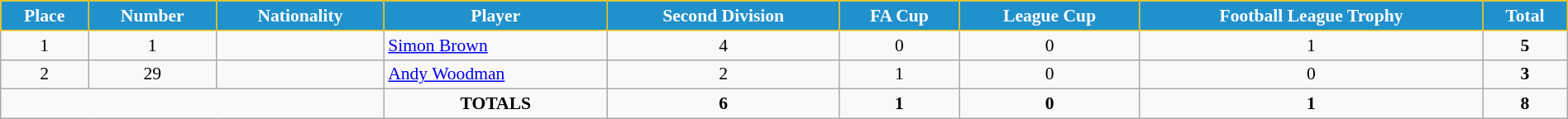<table class="wikitable" style="text-align:center; font-size:90%; width:100%;">
<tr>
<th style="background:#2191CC; color:white; border:1px solid #F7C408; text-align:center;">Place</th>
<th style="background:#2191CC; color:white; border:1px solid #F7C408; text-align:center;">Number</th>
<th style="background:#2191CC; color:white; border:1px solid #F7C408; text-align:center;">Nationality</th>
<th style="background:#2191CC; color:white; border:1px solid #F7C408; text-align:center;">Player</th>
<th style="background:#2191CC; color:white; border:1px solid #F7C408; text-align:center;">Second Division</th>
<th style="background:#2191CC; color:white; border:1px solid #F7C408; text-align:center;">FA Cup</th>
<th style="background:#2191CC; color:white; border:1px solid #F7C408; text-align:center;">League Cup</th>
<th style="background:#2191CC; color:white; border:1px solid #F7C408; text-align:center;">Football League Trophy</th>
<th style="background:#2191CC; color:white; border:1px solid #F7C408; text-align:center;">Total</th>
</tr>
<tr>
<td>1</td>
<td>1</td>
<td></td>
<td align="left"><a href='#'>Simon Brown</a></td>
<td>4</td>
<td>0</td>
<td>0</td>
<td>1</td>
<td><strong>5</strong></td>
</tr>
<tr>
<td>2</td>
<td>29</td>
<td></td>
<td align="left"><a href='#'>Andy Woodman</a></td>
<td>2</td>
<td>1</td>
<td>0</td>
<td>0</td>
<td><strong>3</strong></td>
</tr>
<tr>
<td colspan="3"></td>
<td><strong>TOTALS</strong></td>
<td><strong>6</strong></td>
<td><strong>1</strong></td>
<td><strong>0</strong></td>
<td><strong>1</strong></td>
<td><strong>8</strong></td>
</tr>
</table>
